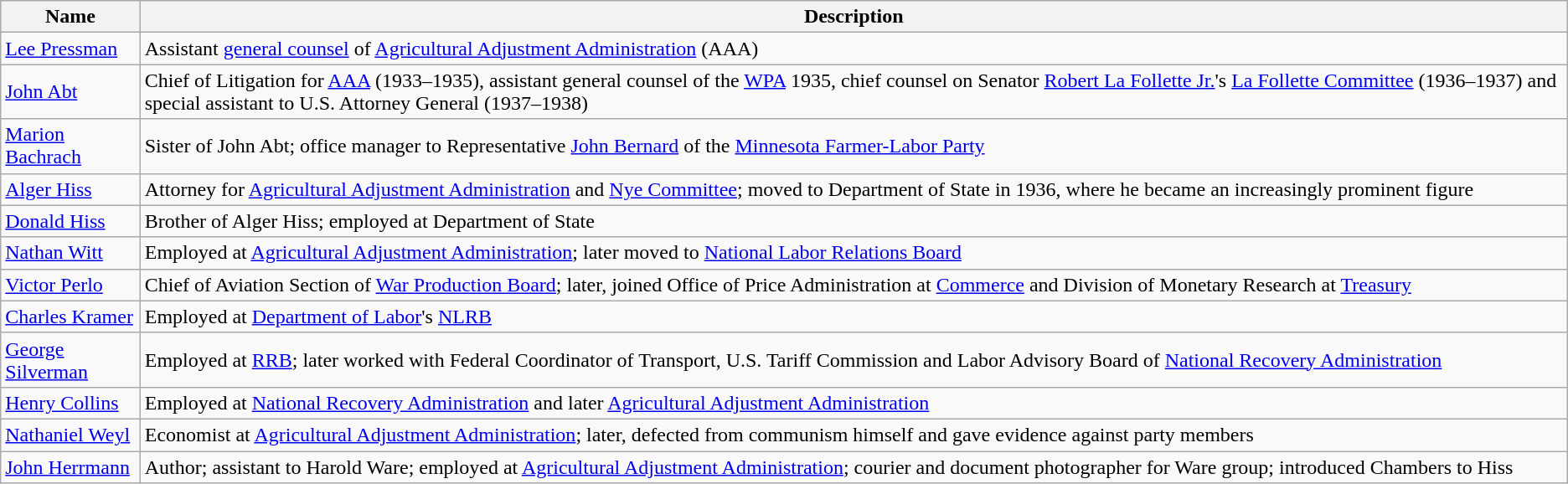<table class="wikitable">
<tr>
<th>Name</th>
<th>Description</th>
</tr>
<tr>
<td><a href='#'>Lee Pressman</a></td>
<td>Assistant <a href='#'>general counsel</a> of <a href='#'>Agricultural Adjustment Administration</a> (AAA)</td>
</tr>
<tr>
<td><a href='#'>John Abt</a></td>
<td>Chief of Litigation for <a href='#'>AAA</a> (1933–1935), assistant general counsel of the <a href='#'>WPA</a> 1935, chief counsel on Senator <a href='#'>Robert La Follette Jr.</a>'s <a href='#'>La Follette Committee</a> (1936–1937) and special assistant to U.S. Attorney General (1937–1938)</td>
</tr>
<tr>
<td><a href='#'>Marion Bachrach</a></td>
<td>Sister of John Abt; office manager to Representative <a href='#'>John Bernard</a> of the <a href='#'>Minnesota Farmer-Labor Party</a></td>
</tr>
<tr>
<td><a href='#'>Alger Hiss</a></td>
<td>Attorney for <a href='#'>Agricultural Adjustment Administration</a> and <a href='#'>Nye Committee</a>; moved to Department of State in 1936, where he became an increasingly prominent figure</td>
</tr>
<tr>
<td><a href='#'>Donald Hiss</a></td>
<td>Brother of Alger Hiss; employed at Department of State</td>
</tr>
<tr>
<td><a href='#'>Nathan Witt</a></td>
<td>Employed at <a href='#'>Agricultural Adjustment Administration</a>; later moved to <a href='#'>National Labor Relations Board</a></td>
</tr>
<tr>
<td><a href='#'>Victor Perlo</a></td>
<td>Chief of Aviation Section of <a href='#'>War Production Board</a>; later, joined Office of Price Administration at <a href='#'>Commerce</a> and Division of Monetary Research at <a href='#'>Treasury</a></td>
</tr>
<tr>
<td><a href='#'>Charles Kramer</a></td>
<td>Employed at <a href='#'>Department of Labor</a>'s <a href='#'>NLRB</a></td>
</tr>
<tr>
<td><a href='#'>George Silverman</a></td>
<td>Employed at <a href='#'>RRB</a>; later worked with Federal Coordinator of Transport, U.S. Tariff Commission and Labor Advisory Board of <a href='#'>National Recovery Administration</a></td>
</tr>
<tr>
<td><a href='#'>Henry Collins</a></td>
<td>Employed at <a href='#'>National Recovery Administration</a> and later <a href='#'>Agricultural Adjustment Administration</a></td>
</tr>
<tr>
<td><a href='#'>Nathaniel Weyl</a></td>
<td>Economist at <a href='#'>Agricultural Adjustment Administration</a>; later, defected from communism himself and gave evidence against party members</td>
</tr>
<tr>
<td><a href='#'>John Herrmann</a></td>
<td>Author; assistant to Harold Ware; employed at <a href='#'>Agricultural Adjustment Administration</a>; courier and document photographer for Ware group; introduced Chambers to Hiss</td>
</tr>
</table>
